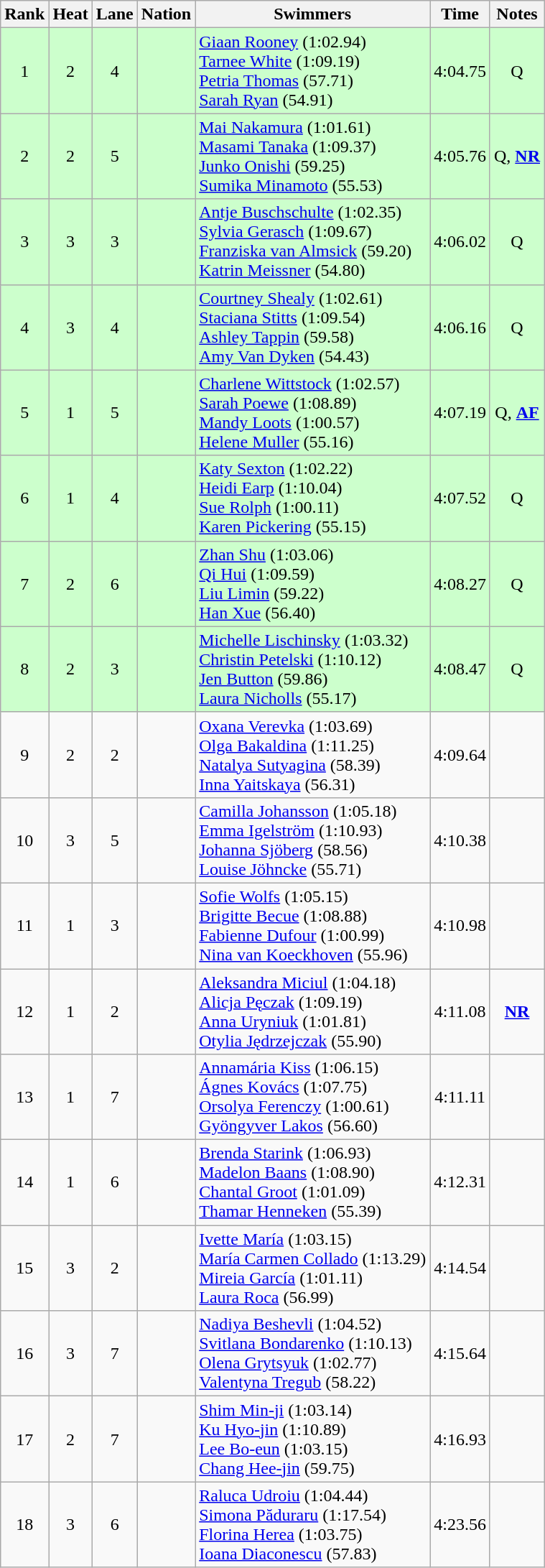<table class="wikitable sortable" style="text-align:center">
<tr>
<th>Rank</th>
<th>Heat</th>
<th>Lane</th>
<th>Nation</th>
<th>Swimmers</th>
<th>Time</th>
<th>Notes</th>
</tr>
<tr bgcolor=#cfc>
<td>1</td>
<td>2</td>
<td>4</td>
<td align=left></td>
<td align=left><a href='#'>Giaan Rooney</a> (1:02.94)<br><a href='#'>Tarnee White</a> (1:09.19)<br><a href='#'>Petria Thomas</a> (57.71)<br><a href='#'>Sarah Ryan</a> (54.91)</td>
<td>4:04.75</td>
<td>Q</td>
</tr>
<tr bgcolor=#cfc>
<td>2</td>
<td>2</td>
<td>5</td>
<td align=left></td>
<td align=left><a href='#'>Mai Nakamura</a> (1:01.61)<br><a href='#'>Masami Tanaka</a> (1:09.37)<br><a href='#'>Junko Onishi</a> (59.25)<br><a href='#'>Sumika Minamoto</a> (55.53)</td>
<td>4:05.76</td>
<td>Q, <strong><a href='#'>NR</a></strong></td>
</tr>
<tr bgcolor=#cfc>
<td>3</td>
<td>3</td>
<td>3</td>
<td align=left></td>
<td align=left><a href='#'>Antje Buschschulte</a> (1:02.35)<br><a href='#'>Sylvia Gerasch</a> (1:09.67)<br><a href='#'>Franziska van Almsick</a> (59.20)<br><a href='#'>Katrin Meissner</a> (54.80)</td>
<td>4:06.02</td>
<td>Q</td>
</tr>
<tr bgcolor=#cfc>
<td>4</td>
<td>3</td>
<td>4</td>
<td align=left></td>
<td align=left><a href='#'>Courtney Shealy</a> (1:02.61)<br><a href='#'>Staciana Stitts</a> (1:09.54)<br><a href='#'>Ashley Tappin</a> (59.58)<br><a href='#'>Amy Van Dyken</a> (54.43)</td>
<td>4:06.16</td>
<td>Q</td>
</tr>
<tr bgcolor=#cfc>
<td>5</td>
<td>1</td>
<td>5</td>
<td align=left></td>
<td align=left><a href='#'>Charlene Wittstock</a> (1:02.57)<br><a href='#'>Sarah Poewe</a> (1:08.89)<br><a href='#'>Mandy Loots</a> (1:00.57)<br><a href='#'>Helene Muller</a> (55.16)</td>
<td>4:07.19</td>
<td>Q, <strong><a href='#'>AF</a></strong></td>
</tr>
<tr bgcolor=#cfc>
<td>6</td>
<td>1</td>
<td>4</td>
<td align=left></td>
<td align=left><a href='#'>Katy Sexton</a> (1:02.22)<br><a href='#'>Heidi Earp</a> (1:10.04)<br><a href='#'>Sue Rolph</a> (1:00.11)<br><a href='#'>Karen Pickering</a> (55.15)</td>
<td>4:07.52</td>
<td>Q</td>
</tr>
<tr bgcolor=#cfc>
<td>7</td>
<td>2</td>
<td>6</td>
<td align=left></td>
<td align=left><a href='#'>Zhan Shu</a> (1:03.06)<br><a href='#'>Qi Hui</a> (1:09.59)<br><a href='#'>Liu Limin</a> (59.22)<br><a href='#'>Han Xue</a> (56.40)</td>
<td>4:08.27</td>
<td>Q</td>
</tr>
<tr bgcolor=#cfc>
<td>8</td>
<td>2</td>
<td>3</td>
<td align=left></td>
<td align=left><a href='#'>Michelle Lischinsky</a> (1:03.32)<br><a href='#'>Christin Petelski</a> (1:10.12)<br><a href='#'>Jen Button</a> (59.86)<br><a href='#'>Laura Nicholls</a> (55.17)</td>
<td>4:08.47</td>
<td>Q</td>
</tr>
<tr>
<td>9</td>
<td>2</td>
<td>2</td>
<td align=left></td>
<td align=left><a href='#'>Oxana Verevka</a> (1:03.69)<br><a href='#'>Olga Bakaldina</a> (1:11.25)<br><a href='#'>Natalya Sutyagina</a> (58.39)<br><a href='#'>Inna Yaitskaya</a> (56.31)</td>
<td>4:09.64</td>
<td></td>
</tr>
<tr>
<td>10</td>
<td>3</td>
<td>5</td>
<td align=left></td>
<td align=left><a href='#'>Camilla Johansson</a> (1:05.18)<br><a href='#'>Emma Igelström</a> (1:10.93)<br><a href='#'>Johanna Sjöberg</a> (58.56)<br><a href='#'>Louise Jöhncke</a> (55.71)</td>
<td>4:10.38</td>
<td></td>
</tr>
<tr>
<td>11</td>
<td>1</td>
<td>3</td>
<td align=left></td>
<td align=left><a href='#'>Sofie Wolfs</a> (1:05.15)<br><a href='#'>Brigitte Becue</a> (1:08.88)<br><a href='#'>Fabienne Dufour</a> (1:00.99)<br><a href='#'>Nina van Koeckhoven</a> (55.96)</td>
<td>4:10.98</td>
<td></td>
</tr>
<tr>
<td>12</td>
<td>1</td>
<td>2</td>
<td align=left></td>
<td align=left><a href='#'>Aleksandra Miciul</a> (1:04.18)<br><a href='#'>Alicja Pęczak</a> (1:09.19)<br><a href='#'>Anna Uryniuk</a> (1:01.81)<br><a href='#'>Otylia Jędrzejczak</a> (55.90)</td>
<td>4:11.08</td>
<td><strong><a href='#'>NR</a></strong></td>
</tr>
<tr>
<td>13</td>
<td>1</td>
<td>7</td>
<td align=left></td>
<td align=left><a href='#'>Annamária Kiss</a> (1:06.15)<br><a href='#'>Ágnes Kovács</a> (1:07.75)<br><a href='#'>Orsolya Ferenczy</a> (1:00.61)<br><a href='#'>Gyöngyver Lakos</a> (56.60)</td>
<td>4:11.11</td>
<td></td>
</tr>
<tr>
<td>14</td>
<td>1</td>
<td>6</td>
<td align=left></td>
<td align=left><a href='#'>Brenda Starink</a> (1:06.93)<br><a href='#'>Madelon Baans</a> (1:08.90)<br><a href='#'>Chantal Groot</a> (1:01.09)<br><a href='#'>Thamar Henneken</a> (55.39)</td>
<td>4:12.31</td>
<td></td>
</tr>
<tr>
<td>15</td>
<td>3</td>
<td>2</td>
<td align=left></td>
<td align=left><a href='#'>Ivette María</a> (1:03.15)<br><a href='#'>María Carmen Collado</a> (1:13.29)<br><a href='#'>Mireia García</a> (1:01.11)<br><a href='#'>Laura Roca</a> (56.99)</td>
<td>4:14.54</td>
<td></td>
</tr>
<tr>
<td>16</td>
<td>3</td>
<td>7</td>
<td align=left></td>
<td align=left><a href='#'>Nadiya Beshevli</a> (1:04.52)<br><a href='#'>Svitlana Bondarenko</a> (1:10.13)<br><a href='#'>Olena Grytsyuk</a> (1:02.77)<br><a href='#'>Valentyna Tregub</a> (58.22)</td>
<td>4:15.64</td>
<td></td>
</tr>
<tr>
<td>17</td>
<td>2</td>
<td>7</td>
<td align=left></td>
<td align=left><a href='#'>Shim Min-ji</a> (1:03.14)<br><a href='#'>Ku Hyo-jin</a> (1:10.89)<br><a href='#'>Lee Bo-eun</a> (1:03.15)<br><a href='#'>Chang Hee-jin</a> (59.75)</td>
<td>4:16.93</td>
<td></td>
</tr>
<tr>
<td>18</td>
<td>3</td>
<td>6</td>
<td align=left></td>
<td align=left><a href='#'>Raluca Udroiu</a> (1:04.44)<br><a href='#'>Simona Păduraru</a> (1:17.54)<br><a href='#'>Florina Herea</a> (1:03.75)<br><a href='#'>Ioana Diaconescu</a> (57.83)</td>
<td>4:23.56</td>
<td></td>
</tr>
</table>
